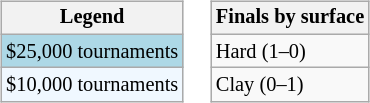<table>
<tr valign=top>
<td><br><table class=wikitable style="font-size:85%">
<tr>
<th>Legend</th>
</tr>
<tr style="background:lightblue;">
<td>$25,000 tournaments</td>
</tr>
<tr style="background:#f0f8ff;">
<td>$10,000 tournaments</td>
</tr>
</table>
</td>
<td><br><table class=wikitable style="font-size:85%">
<tr>
<th>Finals by surface</th>
</tr>
<tr>
<td>Hard (1–0)</td>
</tr>
<tr>
<td>Clay (0–1)</td>
</tr>
</table>
</td>
</tr>
</table>
